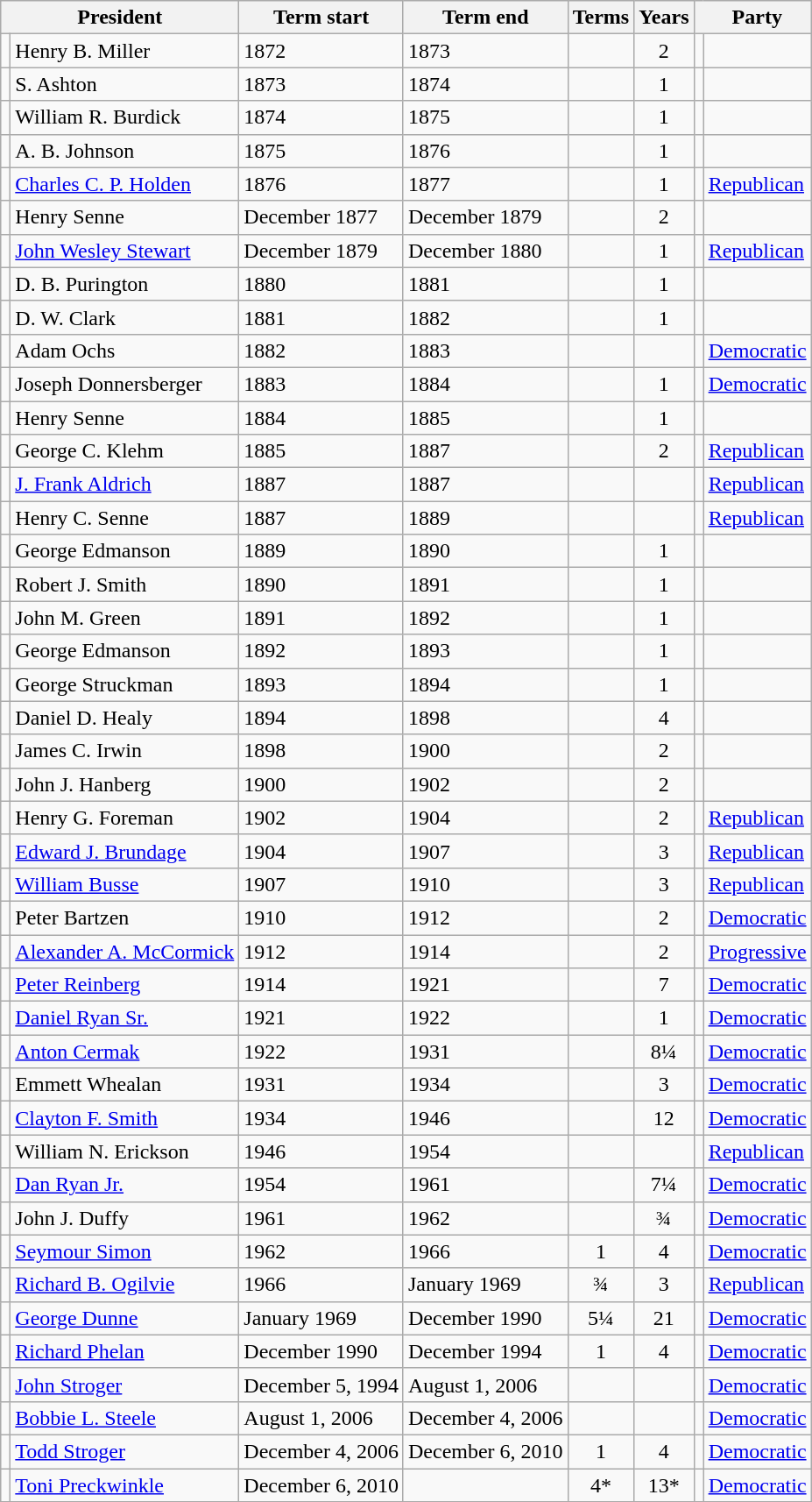<table class="wikitable sortable">
<tr>
<th colspan=2>President</th>
<th>Term start</th>
<th>Term end</th>
<th>Terms</th>
<th>Years</th>
<th class=unsortable></th>
<th style="border-left-style:hidden;padding:0.1em 0em">Party</th>
</tr>
<tr>
<td></td>
<td>Henry B. Miller</td>
<td>1872</td>
<td>1873</td>
<td align=center></td>
<td align=center>2</td>
<td></td>
<td></td>
</tr>
<tr>
<td></td>
<td>S. Ashton</td>
<td>1873</td>
<td>1874</td>
<td align=center></td>
<td align=center>1</td>
<td></td>
<td></td>
</tr>
<tr>
<td></td>
<td>William R. Burdick</td>
<td>1874</td>
<td>1875</td>
<td align=center></td>
<td align=center>1</td>
<td></td>
<td></td>
</tr>
<tr>
<td></td>
<td>A. B. Johnson</td>
<td>1875</td>
<td>1876</td>
<td align=center></td>
<td align=center>1</td>
<td></td>
<td></td>
</tr>
<tr>
<td></td>
<td><a href='#'>Charles C. P. Holden</a></td>
<td>1876</td>
<td>1877</td>
<td align=center></td>
<td align=center>1</td>
<td bgcolor=></td>
<td><a href='#'>Republican</a></td>
</tr>
<tr>
<td></td>
<td>Henry Senne</td>
<td>December 1877</td>
<td>December 1879</td>
<td align=center></td>
<td align=center>2</td>
<td></td>
<td></td>
</tr>
<tr>
<td></td>
<td><a href='#'>John Wesley Stewart</a></td>
<td>December 1879</td>
<td>December 1880</td>
<td align=center></td>
<td align=center>1</td>
<td bgcolor=></td>
<td><a href='#'>Republican</a></td>
</tr>
<tr>
<td></td>
<td>D. B. Purington</td>
<td>1880</td>
<td>1881</td>
<td align=center></td>
<td align=center>1</td>
<td></td>
<td></td>
</tr>
<tr>
<td></td>
<td>D. W. Clark</td>
<td>1881</td>
<td>1882</td>
<td align=center></td>
<td align=center>1</td>
<td></td>
<td></td>
</tr>
<tr>
<td></td>
<td>Adam Ochs</td>
<td>1882</td>
<td>1883</td>
<td align=center></td>
<td align=center></td>
<td bgcolor=></td>
<td><a href='#'>Democratic</a></td>
</tr>
<tr>
<td></td>
<td>Joseph Donnersberger</td>
<td>1883</td>
<td>1884</td>
<td align=center></td>
<td align=center>1</td>
<td bgcolor=></td>
<td><a href='#'>Democratic</a></td>
</tr>
<tr>
<td></td>
<td>Henry Senne</td>
<td>1884</td>
<td>1885</td>
<td align=center></td>
<td align=center>1</td>
<td></td>
<td></td>
</tr>
<tr>
<td></td>
<td>George C. Klehm</td>
<td>1885</td>
<td>1887</td>
<td align=center></td>
<td align=center>2</td>
<td bgcolor=></td>
<td><a href='#'>Republican</a></td>
</tr>
<tr>
<td></td>
<td><a href='#'>J. Frank Aldrich</a></td>
<td>1887</td>
<td>1887</td>
<td align=center></td>
<td align=center></td>
<td bgcolor=></td>
<td><a href='#'>Republican</a></td>
</tr>
<tr>
<td></td>
<td>Henry C. Senne</td>
<td>1887</td>
<td>1889</td>
<td align=center></td>
<td align=center></td>
<td bgcolor=></td>
<td><a href='#'>Republican</a></td>
</tr>
<tr>
<td></td>
<td>George Edmanson</td>
<td>1889</td>
<td>1890</td>
<td align=center></td>
<td align=center>1</td>
<td></td>
<td></td>
</tr>
<tr>
<td></td>
<td>Robert J. Smith</td>
<td>1890</td>
<td>1891</td>
<td align=center></td>
<td align=center>1</td>
<td></td>
<td></td>
</tr>
<tr>
<td></td>
<td>John M. Green</td>
<td>1891</td>
<td>1892</td>
<td align=center></td>
<td align=center>1</td>
<td></td>
<td></td>
</tr>
<tr>
<td></td>
<td>George Edmanson</td>
<td>1892</td>
<td>1893</td>
<td align=center></td>
<td align=center>1</td>
<td></td>
<td></td>
</tr>
<tr>
<td></td>
<td>George Struckman</td>
<td>1893</td>
<td>1894</td>
<td align=center></td>
<td align=center>1</td>
<td></td>
<td></td>
</tr>
<tr>
<td></td>
<td>Daniel D. Healy</td>
<td>1894</td>
<td>1898</td>
<td align=center></td>
<td align=center>4</td>
<td></td>
<td></td>
</tr>
<tr>
<td></td>
<td>James C. Irwin</td>
<td>1898</td>
<td>1900</td>
<td align=center></td>
<td align=center>2</td>
<td></td>
<td></td>
</tr>
<tr>
<td></td>
<td>John J. Hanberg</td>
<td>1900</td>
<td>1902</td>
<td align=center></td>
<td align=center>2</td>
<td></td>
<td></td>
</tr>
<tr>
<td></td>
<td>Henry G. Foreman</td>
<td>1902</td>
<td>1904</td>
<td align=center></td>
<td align=center>2</td>
<td bgcolor=></td>
<td><a href='#'>Republican</a></td>
</tr>
<tr>
<td></td>
<td><a href='#'>Edward J. Brundage</a></td>
<td>1904</td>
<td>1907</td>
<td align=center></td>
<td align=center>3</td>
<td bgcolor=></td>
<td><a href='#'>Republican</a></td>
</tr>
<tr>
<td></td>
<td><a href='#'>William Busse</a></td>
<td>1907</td>
<td>1910</td>
<td align=center></td>
<td align=center>3</td>
<td bgcolor=></td>
<td><a href='#'>Republican</a></td>
</tr>
<tr>
<td></td>
<td>Peter Bartzen</td>
<td>1910</td>
<td>1912</td>
<td align=center></td>
<td align=center>2</td>
<td bgcolor=></td>
<td><a href='#'>Democratic</a></td>
</tr>
<tr>
<td></td>
<td><a href='#'>Alexander A. McCormick</a></td>
<td>1912</td>
<td>1914</td>
<td align=center></td>
<td align=center>2</td>
<td bgcolor=></td>
<td><a href='#'>Progressive</a></td>
</tr>
<tr>
<td></td>
<td><a href='#'>Peter Reinberg</a></td>
<td>1914</td>
<td>1921</td>
<td align=center></td>
<td align=center>7</td>
<td bgcolor=></td>
<td><a href='#'>Democratic</a></td>
</tr>
<tr>
<td></td>
<td><a href='#'>Daniel Ryan Sr.</a></td>
<td>1921</td>
<td>1922</td>
<td align=center></td>
<td align=center>1</td>
<td bgcolor=></td>
<td><a href='#'>Democratic</a></td>
</tr>
<tr>
<td></td>
<td><a href='#'>Anton Cermak</a></td>
<td>1922</td>
<td>1931</td>
<td align=center></td>
<td align=center>8¼</td>
<td bgcolor=></td>
<td><a href='#'>Democratic</a></td>
</tr>
<tr>
<td></td>
<td>Emmett Whealan</td>
<td>1931</td>
<td>1934</td>
<td align=center></td>
<td align=center>3</td>
<td bgcolor=></td>
<td><a href='#'>Democratic</a></td>
</tr>
<tr>
<td></td>
<td><a href='#'>Clayton F. Smith</a></td>
<td>1934</td>
<td>1946</td>
<td align=center></td>
<td align=center>12</td>
<td bgcolor=></td>
<td><a href='#'>Democratic</a></td>
</tr>
<tr>
<td></td>
<td>William N. Erickson</td>
<td>1946</td>
<td>1954</td>
<td align=center></td>
<td align=center></td>
<td bgcolor=></td>
<td><a href='#'>Republican</a></td>
</tr>
<tr>
<td></td>
<td><a href='#'>Dan Ryan Jr.</a></td>
<td>1954</td>
<td>1961</td>
<td align=center></td>
<td align=center>7¼</td>
<td bgcolor=></td>
<td><a href='#'>Democratic</a></td>
</tr>
<tr>
<td></td>
<td>John J. Duffy</td>
<td>1961</td>
<td>1962</td>
<td align=center></td>
<td align=center>¾</td>
<td bgcolor=></td>
<td><a href='#'>Democratic</a></td>
</tr>
<tr>
<td></td>
<td><a href='#'>Seymour Simon</a></td>
<td>1962</td>
<td>1966</td>
<td align=center>1</td>
<td align=center>4</td>
<td bgcolor=></td>
<td><a href='#'>Democratic</a></td>
</tr>
<tr>
<td></td>
<td><a href='#'>Richard B. Ogilvie</a></td>
<td>1966</td>
<td>January 1969</td>
<td align=center>¾</td>
<td align=center>3</td>
<td bgcolor=></td>
<td><a href='#'>Republican</a></td>
</tr>
<tr>
<td></td>
<td><a href='#'>George Dunne</a></td>
<td>January 1969</td>
<td>December 1990</td>
<td align=center>5¼</td>
<td align=center>21</td>
<td bgcolor=></td>
<td><a href='#'>Democratic</a></td>
</tr>
<tr>
<td></td>
<td><a href='#'>Richard Phelan</a></td>
<td>December 1990</td>
<td>December 1994</td>
<td align=center>1</td>
<td align=center>4</td>
<td bgcolor=></td>
<td><a href='#'>Democratic</a></td>
</tr>
<tr>
<td></td>
<td><a href='#'>John Stroger</a></td>
<td>December 5, 1994</td>
<td>August 1, 2006</td>
<td align=center></td>
<td align=center></td>
<td bgcolor=></td>
<td><a href='#'>Democratic</a></td>
</tr>
<tr>
<td></td>
<td><a href='#'>Bobbie L. Steele</a></td>
<td>August 1, 2006</td>
<td>December 4, 2006</td>
<td align=center></td>
<td align=center></td>
<td bgcolor=></td>
<td><a href='#'>Democratic</a></td>
</tr>
<tr>
<td></td>
<td><a href='#'>Todd Stroger</a></td>
<td>December 4, 2006</td>
<td>December 6, 2010</td>
<td align=center>1</td>
<td align=center>4</td>
<td bgcolor=></td>
<td><a href='#'>Democratic</a></td>
</tr>
<tr>
<td></td>
<td><a href='#'>Toni Preckwinkle</a></td>
<td>December 6, 2010</td>
<td></td>
<td align=center>4*</td>
<td align=center>13*</td>
<td bgcolor=></td>
<td><a href='#'>Democratic</a></td>
</tr>
<tr>
</tr>
</table>
